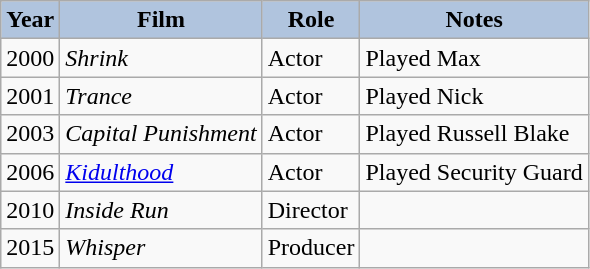<table class="wikitable">
<tr style="text-align:center;">
<th style="background:#B0C4DE;">Year</th>
<th style="background:#B0C4DE;">Film</th>
<th style="background:#B0C4DE;">Role</th>
<th style="background:#B0C4DE;">Notes</th>
</tr>
<tr>
<td>2000</td>
<td><em>Shrink</em></td>
<td>Actor</td>
<td>Played Max</td>
</tr>
<tr>
<td>2001</td>
<td><em>Trance</em></td>
<td>Actor</td>
<td>Played Nick</td>
</tr>
<tr>
<td>2003</td>
<td><em>Capital Punishment</em></td>
<td>Actor</td>
<td>Played Russell Blake</td>
</tr>
<tr>
<td>2006</td>
<td><em><a href='#'>Kidulthood</a></em></td>
<td>Actor</td>
<td>Played Security Guard</td>
</tr>
<tr>
<td>2010</td>
<td><em>Inside Run</em></td>
<td>Director</td>
<td></td>
</tr>
<tr>
<td>2015</td>
<td><em>Whisper</em></td>
<td>Producer</td>
<td></td>
</tr>
</table>
